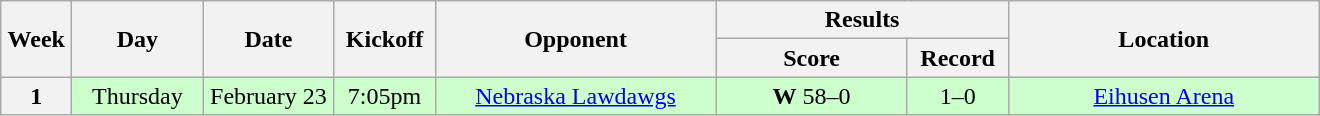<table class="wikitable">
<tr>
<th rowspan="2" width="40">Week</th>
<th rowspan="2" width="80">Day</th>
<th rowspan="2" width="80">Date</th>
<th rowspan="2" width="60">Kickoff</th>
<th rowspan="2" width="180">Opponent</th>
<th colspan="2" width="180">Results</th>
<th rowspan="2" width="200">Location</th>
</tr>
<tr>
<th width="120">Score</th>
<th width="60">Record</th>
</tr>
<tr align="center" bgcolor="#CCFFCC">
<th>1</th>
<td>Thursday</td>
<td>February 23</td>
<td>7:05pm</td>
<td><a href='#'>Nebraska Lawdawgs</a></td>
<td><strong>W</strong> 58–0</td>
<td>1–0</td>
<td><a href='#'>Eihusen Arena</a></td>
</tr>
</table>
